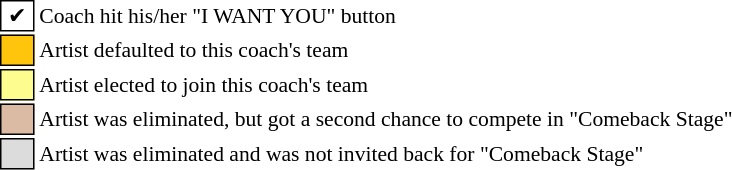<table class="toccolours" style="font-size: 90%; white-space: nowrap">
<tr>
<td style="background: white; border: 1px solid black"> ✔ </td>
<td>Coach hit his/her "I WANT YOU" button</td>
</tr>
<tr>
<td style="background:#FFC40C; border: 1px solid black">    </td>
<td>Artist defaulted to this coach's team</td>
</tr>
<tr>
<td style="background:#fdfc8f; border: 1px solid black">    </td>
<td>Artist elected to join this coach's team</td>
</tr>
<tr>
<td style="background:#dbbba4; border: 1px solid black">    </td>
<td>Artist was eliminated, but got a second chance to compete in "Comeback Stage"</td>
</tr>
<tr>
<td style="background:#DCDCDC; border: 1px solid black">    </td>
<td>Artist was eliminated and was not invited back for "Comeback Stage"</td>
</tr>
</table>
